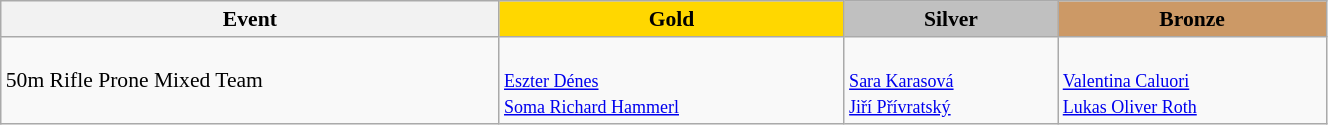<table class="wikitable" width=70% style="font-size:90%; text-align:left;">
<tr align=center>
<th>Event</th>
<td bgcolor=gold><strong>Gold</strong></td>
<td bgcolor=silver><strong>Silver</strong></td>
<td bgcolor=cc9966><strong>Bronze</strong></td>
</tr>
<tr>
<td>50m Rifle Prone Mixed Team</td>
<td><br><small><a href='#'>Eszter Dénes</a><br><a href='#'>Soma Richard Hammerl</a></small></td>
<td><br><small><a href='#'>Sara Karasová</a><br><a href='#'>Jiří Přívratský</a></small></td>
<td><br><small><a href='#'>Valentina Caluori</a><br><a href='#'>Lukas Oliver Roth</a></small></td>
</tr>
</table>
